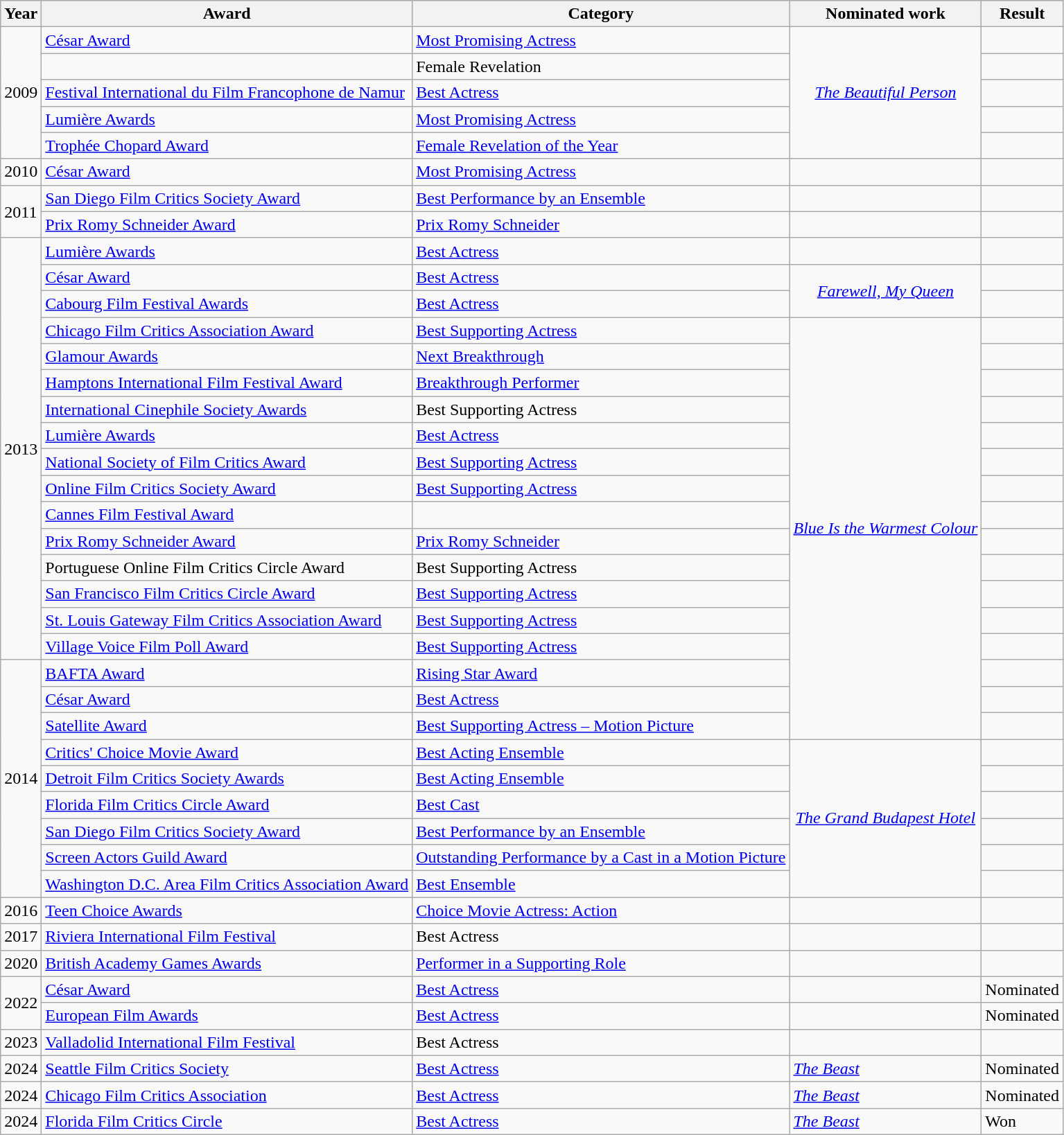<table class="wikitable sortable">
<tr>
<th>Year</th>
<th>Award</th>
<th>Category</th>
<th>Nominated work</th>
<th>Result</th>
</tr>
<tr>
<td rowspan="5">2009</td>
<td><a href='#'>César Award</a></td>
<td><a href='#'>Most Promising Actress</a></td>
<td rowspan=5 style="text-align:center;"><em><a href='#'>The Beautiful Person</a></em></td>
<td></td>
</tr>
<tr>
<td></td>
<td>Female Revelation</td>
<td></td>
</tr>
<tr>
<td><a href='#'>Festival International du Film Francophone de Namur</a></td>
<td><a href='#'>Best Actress</a></td>
<td></td>
</tr>
<tr>
<td><a href='#'>Lumière Awards</a></td>
<td><a href='#'>Most Promising Actress</a></td>
<td></td>
</tr>
<tr>
<td><a href='#'>Trophée Chopard Award</a></td>
<td><a href='#'>Female Revelation of the Year</a></td>
<td></td>
</tr>
<tr>
<td>2010</td>
<td><a href='#'>César Award</a></td>
<td><a href='#'>Most Promising Actress</a></td>
<td></td>
<td></td>
</tr>
<tr>
<td rowspan=2>2011</td>
<td><a href='#'>San Diego Film Critics Society Award</a></td>
<td><a href='#'>Best Performance by an Ensemble</a></td>
<td></td>
<td></td>
</tr>
<tr>
<td><a href='#'>Prix Romy Schneider Award</a></td>
<td><a href='#'>Prix Romy Schneider</a></td>
<td></td>
<td></td>
</tr>
<tr>
<td rowspan=16>2013</td>
<td><a href='#'>Lumière Awards</a></td>
<td><a href='#'>Best Actress</a></td>
<td></td>
<td></td>
</tr>
<tr>
<td><a href='#'>César Award</a></td>
<td><a href='#'>Best Actress</a></td>
<td rowspan=2 style="text-align:center;"><em><a href='#'>Farewell, My Queen</a></em></td>
<td></td>
</tr>
<tr>
<td><a href='#'>Cabourg Film Festival Awards</a></td>
<td><a href='#'>Best Actress</a></td>
<td></td>
</tr>
<tr>
<td><a href='#'>Chicago Film Critics Association Award</a></td>
<td><a href='#'>Best Supporting Actress</a></td>
<td rowspan="16" style="text-align:center;"><em><a href='#'>Blue Is the Warmest Colour</a></em></td>
<td></td>
</tr>
<tr>
<td><a href='#'>Glamour Awards</a></td>
<td><a href='#'>Next Breakthrough</a></td>
<td></td>
</tr>
<tr>
<td><a href='#'>Hamptons International Film Festival Award</a></td>
<td><a href='#'>Breakthrough Performer</a></td>
<td></td>
</tr>
<tr>
<td><a href='#'>International Cinephile Society Awards</a></td>
<td>Best Supporting Actress</td>
<td></td>
</tr>
<tr>
<td><a href='#'>Lumière Awards</a></td>
<td><a href='#'>Best Actress</a></td>
<td></td>
</tr>
<tr>
<td><a href='#'>National Society of Film Critics Award</a></td>
<td><a href='#'>Best Supporting Actress</a></td>
<td></td>
</tr>
<tr>
<td><a href='#'>Online Film Critics Society Award</a></td>
<td><a href='#'>Best Supporting Actress</a></td>
<td></td>
</tr>
<tr>
<td><a href='#'>Cannes Film Festival Award</a></td>
<td></td>
<td></td>
</tr>
<tr>
<td><a href='#'>Prix Romy Schneider Award</a></td>
<td><a href='#'>Prix Romy Schneider</a></td>
<td></td>
</tr>
<tr>
<td>Portuguese Online Film Critics Circle Award</td>
<td>Best Supporting Actress</td>
<td></td>
</tr>
<tr>
<td><a href='#'>San Francisco Film Critics Circle Award</a></td>
<td><a href='#'>Best Supporting Actress</a></td>
<td></td>
</tr>
<tr>
<td><a href='#'>St. Louis Gateway Film Critics Association Award</a></td>
<td><a href='#'>Best Supporting Actress</a></td>
<td></td>
</tr>
<tr>
<td><a href='#'>Village Voice Film Poll Award</a></td>
<td><a href='#'>Best Supporting Actress</a></td>
<td></td>
</tr>
<tr>
<td rowspan="9">2014</td>
<td><a href='#'>BAFTA Award</a></td>
<td><a href='#'>Rising Star Award</a></td>
<td></td>
</tr>
<tr>
<td><a href='#'>César Award</a></td>
<td><a href='#'>Best Actress</a></td>
<td></td>
</tr>
<tr>
<td><a href='#'>Satellite Award</a></td>
<td><a href='#'>Best Supporting Actress – Motion Picture</a></td>
<td></td>
</tr>
<tr>
<td><a href='#'>Critics' Choice Movie Award</a></td>
<td><a href='#'>Best Acting Ensemble</a></td>
<td rowspan="6" style="text-align:center;"><em><a href='#'>The Grand Budapest Hotel</a></em></td>
<td></td>
</tr>
<tr>
<td><a href='#'>Detroit Film Critics Society Awards</a></td>
<td><a href='#'>Best Acting Ensemble</a></td>
<td></td>
</tr>
<tr>
<td><a href='#'>Florida Film Critics Circle Award</a></td>
<td><a href='#'>Best Cast</a></td>
<td></td>
</tr>
<tr>
<td><a href='#'>San Diego Film Critics Society Award</a></td>
<td><a href='#'>Best Performance by an Ensemble</a></td>
<td></td>
</tr>
<tr>
<td><a href='#'>Screen Actors Guild Award</a></td>
<td><a href='#'>Outstanding Performance by a Cast in a Motion Picture</a></td>
<td></td>
</tr>
<tr>
<td><a href='#'>Washington D.C. Area Film Critics Association Award</a></td>
<td><a href='#'>Best Ensemble</a></td>
<td></td>
</tr>
<tr>
<td>2016</td>
<td><a href='#'>Teen Choice Awards</a></td>
<td><a href='#'>Choice Movie Actress: Action</a></td>
<td></td>
<td></td>
</tr>
<tr>
<td>2017</td>
<td><a href='#'>Riviera International Film Festival</a></td>
<td>Best Actress</td>
<td></td>
<td></td>
</tr>
<tr>
<td>2020</td>
<td><a href='#'>British Academy Games Awards</a></td>
<td><a href='#'>Performer in a Supporting Role</a></td>
<td></td>
<td></td>
</tr>
<tr>
<td rowspan="2">2022</td>
<td><a href='#'>César Award</a></td>
<td><a href='#'>Best Actress</a></td>
<td></td>
<td>Nominated</td>
</tr>
<tr>
<td><a href='#'>European Film Awards</a></td>
<td><a href='#'>Best Actress</a></td>
<td></td>
<td>Nominated</td>
</tr>
<tr>
<td>2023</td>
<td><a href='#'>Valladolid International Film Festival</a></td>
<td>Best Actress</td>
<td></td>
<td></td>
</tr>
<tr>
<td>2024</td>
<td><a href='#'>Seattle Film Critics Society</a></td>
<td><a href='#'>Best Actress</a></td>
<td><a href='#'><em>The Beast</em></a></td>
<td>Nominated</td>
</tr>
<tr>
<td>2024</td>
<td><a href='#'>Chicago Film Critics Association</a></td>
<td><a href='#'>Best Actress</a></td>
<td><a href='#'><em>The Beast</em></a></td>
<td>Nominated</td>
</tr>
<tr>
<td>2024</td>
<td><a href='#'>Florida Film Critics Circle</a></td>
<td><a href='#'>Best Actress</a></td>
<td><a href='#'><em>The Beast</em></a></td>
<td>Won</td>
</tr>
</table>
